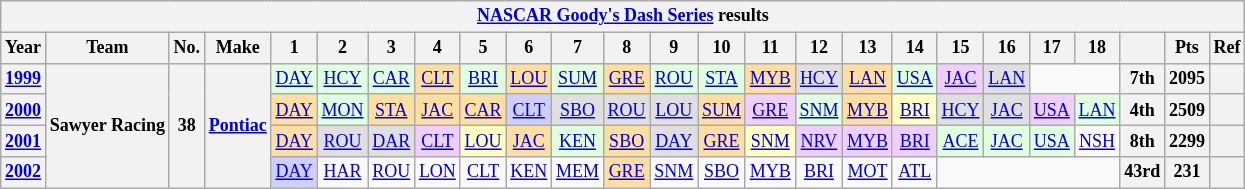<table class="wikitable" style="text-align:center; font-size:75%">
<tr>
<th colspan=32><a href='#'>NASCAR Goody's Dash Series</a> results</th>
</tr>
<tr>
<th>Year</th>
<th>Team</th>
<th>No.</th>
<th>Make</th>
<th>1</th>
<th>2</th>
<th>3</th>
<th>4</th>
<th>5</th>
<th>6</th>
<th>7</th>
<th>8</th>
<th>9</th>
<th>10</th>
<th>11</th>
<th>12</th>
<th>13</th>
<th>14</th>
<th>15</th>
<th>16</th>
<th>17</th>
<th>18</th>
<th></th>
<th>Pts</th>
<th>Ref</th>
</tr>
<tr>
<th><a href='#'>1999</a></th>
<th rowspan=4>Sawyer Racing</th>
<th rowspan=4>38</th>
<th rowspan=4><a href='#'>Pontiac</a></th>
<td style="background:#DFFFDF;"><a href='#'>DAY</a><br></td>
<td style="background:#DFFFDF;"><a href='#'>HCY</a><br></td>
<td style="background:#DFFFDF;"><a href='#'>CAR</a><br></td>
<td style="background:#FFDF9F;"><a href='#'>CLT</a><br></td>
<td style="background:#DFFFDF;"><a href='#'>BRI</a><br></td>
<td style="background:#FFDF9F;"><a href='#'>LOU</a><br></td>
<td style="background:#DFFFDF;"><a href='#'>SUM</a><br></td>
<td style="background:#FFDF9F;"><a href='#'>GRE</a><br></td>
<td style="background:#DFFFDF;"><a href='#'>ROU</a><br></td>
<td style="background:#DFFFDF;"><a href='#'>STA</a><br></td>
<td style="background:#FFDF9F;"><a href='#'>MYB</a><br></td>
<td style="background:#DFDFDF;"><a href='#'>HCY</a><br></td>
<td style="background:#FFDF9F;"><a href='#'>LAN</a><br></td>
<td style="background:#DFFFDF;"><a href='#'>USA</a><br></td>
<td style="background:#EFCFFF;"><a href='#'>JAC</a><br></td>
<td style="background:#DFDFDF;"><a href='#'>LAN</a><br></td>
<td colspan=2></td>
<th>7th</th>
<th>2095</th>
<th></th>
</tr>
<tr>
<th><a href='#'>2000</a></th>
<td style="background:#FFDF9F;"><a href='#'>DAY</a><br></td>
<td style="background:#DFFFDF;"><a href='#'>MON</a><br></td>
<td style="background:#FFDF9F;"><a href='#'>STA</a><br></td>
<td style="background:#FFDF9F;"><a href='#'>JAC</a><br></td>
<td style="background:#FFDF9F;"><a href='#'>CAR</a><br></td>
<td style="background:#CFCFFF;"><a href='#'>CLT</a><br></td>
<td style="background:#DFDFDF;"><a href='#'>SBO</a><br></td>
<td style="background:#DFDFDF;"><a href='#'>ROU</a><br></td>
<td style="background:#DFDFDF;"><a href='#'>LOU</a><br></td>
<td style="background:#FFDF9F;"><a href='#'>SUM</a><br></td>
<td style="background:#EFCFFF;"><a href='#'>GRE</a><br></td>
<td style="background:#DFFFDF;"><a href='#'>SNM</a><br></td>
<td style="background:#FFDF9F;"><a href='#'>MYB</a><br></td>
<td style="background:#FFFFBF;"><a href='#'>BRI</a><br></td>
<td style="background:#DFDFDF;"><a href='#'>HCY</a><br></td>
<td style="background:#DFDFDF;"><a href='#'>JAC</a><br></td>
<td style="background:#EFCFFF;"><a href='#'>USA</a><br></td>
<td style="background:#DFFFDF;"><a href='#'>LAN</a><br></td>
<th>4th</th>
<th>2509</th>
<th></th>
</tr>
<tr>
<th><a href='#'>2001</a></th>
<td style="background:#FFDF9F;"><a href='#'>DAY</a><br></td>
<td style="background:#DFDFDF;"><a href='#'>ROU</a><br></td>
<td style="background:#DFDFDF;"><a href='#'>DAR</a><br></td>
<td style="background:#EFCFFF;"><a href='#'>CLT</a><br></td>
<td style="background:#FFFFBF;"><a href='#'>LOU</a><br></td>
<td style="background:#FFDF9F;"><a href='#'>JAC</a><br></td>
<td style="background:#DFFFDF;"><a href='#'>KEN</a><br></td>
<td style="background:#FFDF9F;"><a href='#'>SBO</a><br></td>
<td style="background:#DFDFDF;"><a href='#'>DAY</a><br></td>
<td style="background:#FFDF9F;"><a href='#'>GRE</a><br></td>
<td style="background:#FFFFBF;"><a href='#'>SNM</a><br></td>
<td style="background:#EFCFFF;"><a href='#'>NRV</a><br></td>
<td style="background:#EFCFFF;"><a href='#'>MYB</a><br></td>
<td style="background:#EFCFFF;"><a href='#'>BRI</a><br></td>
<td style="background:#DFFFDF;"><a href='#'>ACE</a><br></td>
<td style="background:#DFFFDF;"><a href='#'>JAC</a><br></td>
<td style="background:#DFFFDF;"><a href='#'>USA</a><br></td>
<td><a href='#'>NSH</a></td>
<th>8th</th>
<th>2299</th>
<th></th>
</tr>
<tr>
<th><a href='#'>2002</a></th>
<td style="background:#CFCFFF;"><a href='#'>DAY</a><br></td>
<td><a href='#'>HAR</a></td>
<td><a href='#'>ROU</a></td>
<td><a href='#'>LON</a></td>
<td><a href='#'>CLT</a></td>
<td><a href='#'>KEN</a></td>
<td><a href='#'>MEM</a></td>
<td style="background:#FFDF9F;"><a href='#'>GRE</a><br></td>
<td><a href='#'>SNM</a></td>
<td><a href='#'>SBO</a></td>
<td><a href='#'>MYB</a></td>
<td><a href='#'>BRI</a></td>
<td><a href='#'>MOT</a></td>
<td><a href='#'>ATL</a></td>
<td colspan=4></td>
<th>43rd</th>
<th>231</th>
<th></th>
</tr>
</table>
